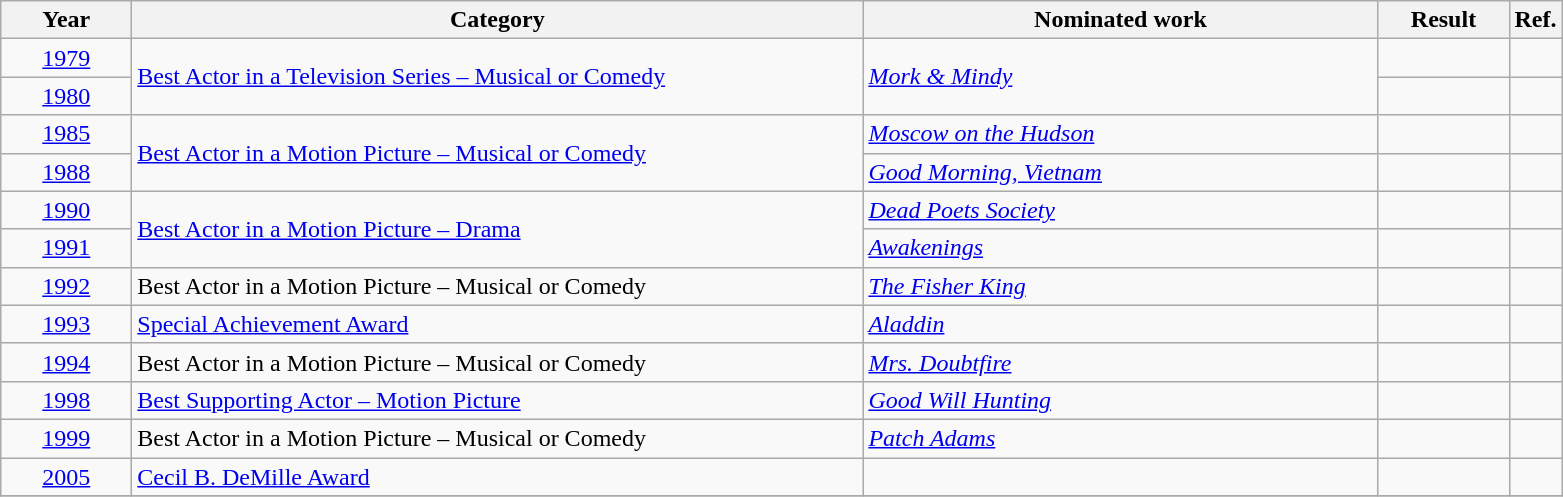<table class=wikitable>
<tr>
<th scope="col" style="width:5em;">Year</th>
<th scope="col" style="width:30em;">Category</th>
<th scope="col" style="width:21em;">Nominated work</th>
<th scope="col" style="width:5em;">Result</th>
<th>Ref.</th>
</tr>
<tr>
<td style="text-align:center;"><a href='#'>1979</a></td>
<td rowspan=2><a href='#'>Best Actor in a Television Series – Musical or Comedy</a></td>
<td rowspan="2"><em><a href='#'>Mork & Mindy</a></em></td>
<td></td>
<td style="text-align:center;"></td>
</tr>
<tr>
<td style="text-align:center;"><a href='#'>1980</a></td>
<td></td>
<td style="text-align:center;"></td>
</tr>
<tr>
<td style="text-align:center;"><a href='#'>1985</a></td>
<td rowspan=2><a href='#'>Best Actor in a Motion Picture – Musical or Comedy</a></td>
<td><em><a href='#'>Moscow on the Hudson</a></em></td>
<td></td>
<td style="text-align:center;"></td>
</tr>
<tr>
<td style="text-align:center;"><a href='#'>1988</a></td>
<td><em><a href='#'>Good Morning, Vietnam</a></em></td>
<td></td>
<td style="text-align:center;"></td>
</tr>
<tr>
<td style="text-align:center;"><a href='#'>1990</a></td>
<td rowspan=2><a href='#'>Best Actor in a Motion Picture – Drama</a></td>
<td><em><a href='#'>Dead Poets Society</a></em></td>
<td></td>
<td style="text-align:center;"></td>
</tr>
<tr>
<td style="text-align:center;"><a href='#'>1991</a></td>
<td><em><a href='#'>Awakenings</a></em></td>
<td></td>
<td style="text-align:center;"></td>
</tr>
<tr>
<td style="text-align:center;"><a href='#'>1992</a></td>
<td>Best Actor in a Motion Picture – Musical or Comedy</td>
<td><em><a href='#'>The Fisher King</a></em></td>
<td></td>
<td style="text-align:center;"></td>
</tr>
<tr>
<td style="text-align:center;"><a href='#'>1993</a></td>
<td><a href='#'>Special Achievement Award</a><span></span></td>
<td><em><a href='#'>Aladdin</a></em></td>
<td></td>
<td style="text-align:center;"></td>
</tr>
<tr>
<td style="text-align:center;"><a href='#'>1994</a></td>
<td>Best Actor in a Motion Picture – Musical or Comedy</td>
<td><em><a href='#'>Mrs. Doubtfire</a></em></td>
<td></td>
<td style="text-align:center;"></td>
</tr>
<tr>
<td style="text-align:center;"><a href='#'>1998</a></td>
<td><a href='#'>Best Supporting Actor – Motion Picture</a></td>
<td><em><a href='#'>Good Will Hunting</a></em></td>
<td></td>
<td style="text-align:center;"></td>
</tr>
<tr>
<td style="text-align:center;"><a href='#'>1999</a></td>
<td>Best Actor in a Motion Picture – Musical or Comedy</td>
<td><em><a href='#'>Patch Adams</a></em></td>
<td></td>
<td style="text-align:center;"></td>
</tr>
<tr>
<td style="text-align:center;"><a href='#'>2005</a></td>
<td><a href='#'>Cecil B. DeMille Award</a></td>
<td></td>
<td></td>
<td style="text-align:center;"></td>
</tr>
<tr>
</tr>
</table>
